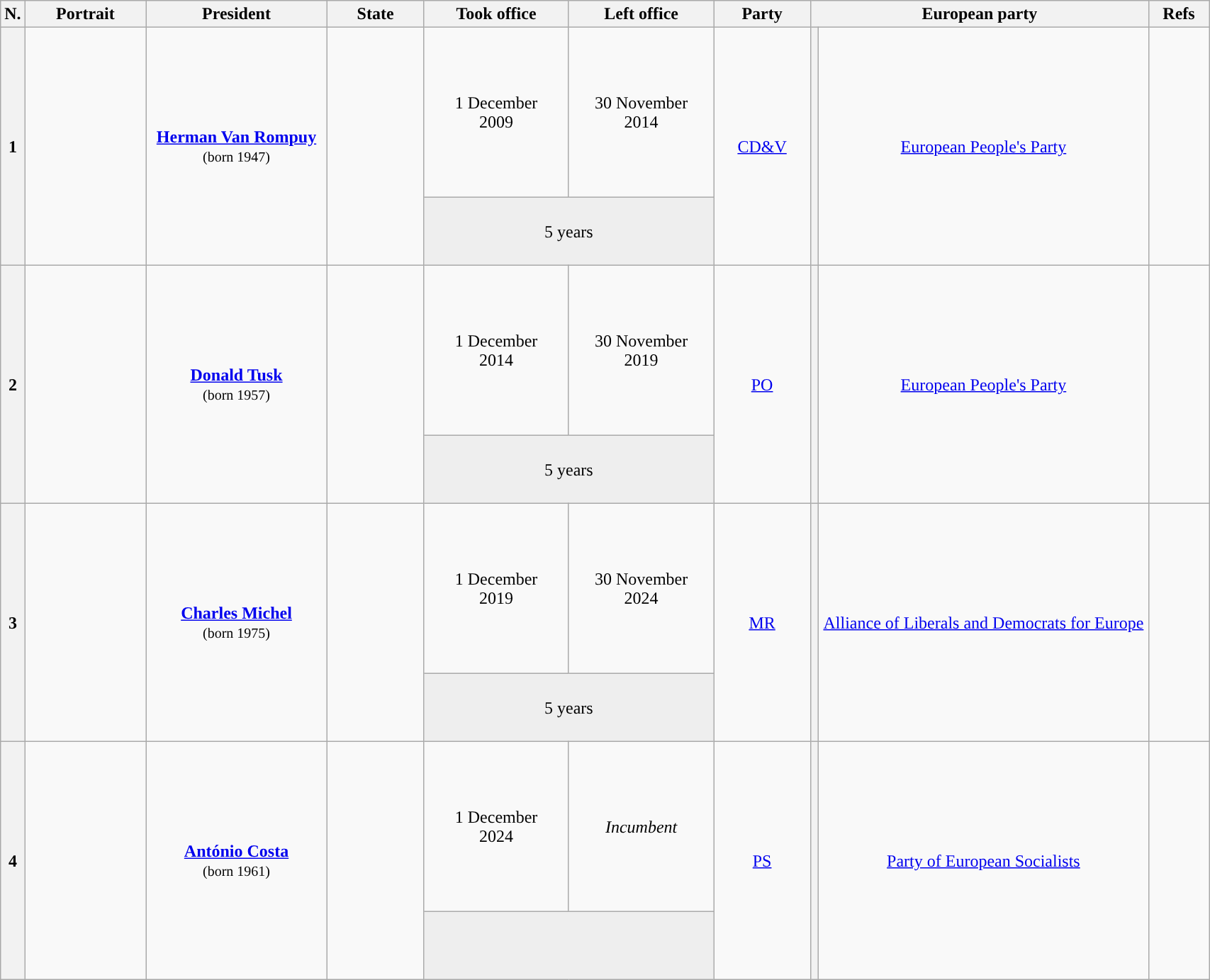<table class="wikitable" style="text-align:center; style="width=90%">
<tr>
<th width=1%>N.</th>
<th width=10%>Portrait</th>
<th width=15%>President<br></th>
<th width=8%>State</th>
<th width=12%>Took office</th>
<th width=12%>Left office</th>
<th width=8%>Party</th>
<th widht=15% colspan=2>European party</th>
<th width=5%>Refs</th>
</tr>
<tr style="height:10em;">
<th rowspan=2>1</th>
<td rowspan=2></td>
<td rowspan=2><strong><a href='#'>Herman Van Rompuy</a></strong><br><small>(born 1947)</small></td>
<td rowspan=2></td>
<td>1 December<br>2009</td>
<td>30 November<br>2014</td>
<td rowspan=2><a href='#'>CD&V</a></td>
<th rowspan=2 style="background:"></th>
<td rowspan=2><a href='#'>European People's Party</a></td>
<td rowspan=2></td>
</tr>
<tr style="height:4em;">
<td colspan=2 bgcolor=#EEEEEE>5 years</td>
</tr>
<tr style="height:10em;">
<th rowspan=2>2</th>
<td rowspan=2></td>
<td rowspan=2><strong><a href='#'>Donald Tusk</a></strong><br><small>(born 1957)</small></td>
<td rowspan=2></td>
<td>1 December<br>2014</td>
<td>30 November<br>2019</td>
<td rowspan=2><a href='#'>PO</a></td>
<th rowspan=2 style="background:"></th>
<td rowspan=2><a href='#'>European People's Party</a></td>
<td rowspan=2></td>
</tr>
<tr style="height:4em;">
<td colspan=2 bgcolor=#EEEEEE>5 years</td>
</tr>
<tr style="height:10em;">
<th rowspan=2>3</th>
<td rowspan=2></td>
<td rowspan=2><strong><a href='#'>Charles Michel</a></strong><br><small>(born 1975)</small></td>
<td rowspan=2></td>
<td>1 December<br>2019</td>
<td>30 November<br>2024</td>
<td rowspan=2><a href='#'>MR</a></td>
<th rowspan=2 style="background:"></th>
<td rowspan=2><a href='#'>Alliance of Liberals and Democrats for Europe</a></td>
<td rowspan=2></td>
</tr>
<tr style="height:4em;">
<td colspan=2 bgcolor=#EEEEEE>5 years</td>
</tr>
<tr style="height:10em;">
<th rowspan=2>4</th>
<td rowspan=2></td>
<td rowspan=2><strong><a href='#'>António Costa</a></strong><br><small>(born 1961)</small></td>
<td rowspan=2></td>
<td>1 December<br>2024</td>
<td><em>Incumbent</em></td>
<td rowspan=2><a href='#'>PS</a></td>
<th rowspan=2 style="background:"></th>
<td rowspan=2><a href='#'>Party of European Socialists</a></td>
<td rowspan=2></td>
</tr>
<tr style="height:4em;">
<td colspan=2 bgcolor=#EEEEEE></td>
</tr>
</table>
